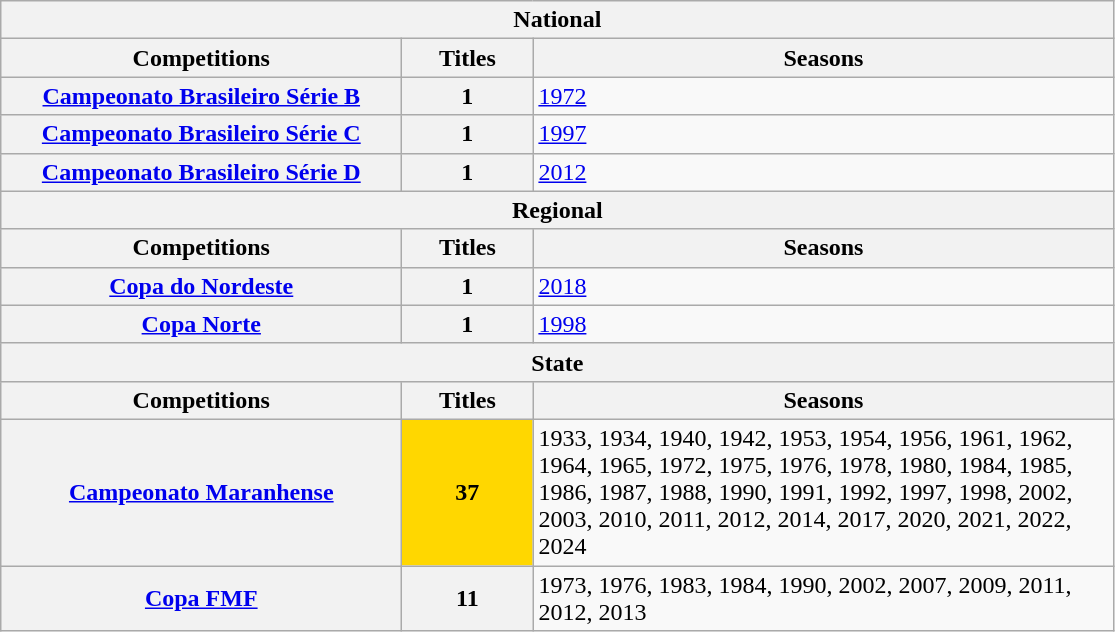<table class="wikitable">
<tr>
<th colspan="3">National</th>
</tr>
<tr>
<th style="width:260px">Competitions</th>
<th style="width:80px">Titles</th>
<th style="width:380px">Seasons</th>
</tr>
<tr>
<th style="text-align:center"><a href='#'>Campeonato Brasileiro Série B</a></th>
<th style="text-align:center"><strong>1</strong></th>
<td align="left"><a href='#'>1972</a></td>
</tr>
<tr>
<th style="text-align:center"><a href='#'>Campeonato Brasileiro Série C</a></th>
<th style="text-align:center"><strong>1</strong></th>
<td align="left"><a href='#'>1997</a></td>
</tr>
<tr>
<th style="text-align:center"><a href='#'>Campeonato Brasileiro Série D</a></th>
<th style="text-align:center"><strong>1</strong></th>
<td align="left"><a href='#'>2012</a></td>
</tr>
<tr>
<th colspan="3">Regional</th>
</tr>
<tr>
<th>Competitions</th>
<th>Titles</th>
<th>Seasons</th>
</tr>
<tr>
<th><a href='#'>Copa do Nordeste</a></th>
<th style="text-align:center"><strong>1</strong></th>
<td align="left"><a href='#'>2018</a></td>
</tr>
<tr>
<th><a href='#'>Copa Norte</a></th>
<th style="text-align:center"><strong>1</strong></th>
<td align="left"><a href='#'>1998</a></td>
</tr>
<tr>
<th colspan="3">State</th>
</tr>
<tr>
<th>Competitions</th>
<th>Titles</th>
<th>Seasons</th>
</tr>
<tr>
<th style="text-align:center"><a href='#'>Campeonato Maranhense</a></th>
<td bgcolor="gold" style="text-align:center"><strong>37</strong></td>
<td align="left">1933, 1934, 1940, 1942, 1953, 1954, 1956, 1961, 1962, 1964, 1965, 1972, 1975, 1976, 1978, 1980, 1984, 1985, 1986, 1987, 1988, 1990, 1991, 1992, 1997, 1998, 2002, 2003, 2010, 2011, 2012, 2014, 2017, 2020, 2021, 2022, 2024</td>
</tr>
<tr>
<th><a href='#'>Copa FMF</a></th>
<th style="text-align:center"><strong>11</strong></th>
<td align="left">1973, 1976, 1983, 1984, 1990, 2002, 2007, 2009, 2011, 2012, 2013</td>
</tr>
</table>
